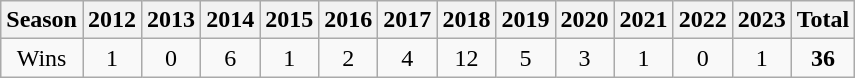<table class="wikitable">
<tr>
<th>Season</th>
<th>2012</th>
<th>2013</th>
<th>2014</th>
<th>2015</th>
<th>2016</th>
<th>2017</th>
<th>2018</th>
<th>2019</th>
<th>2020</th>
<th>2021</th>
<th>2022</th>
<th>2023</th>
<th><strong>Total</strong></th>
</tr>
<tr align="center">
<td>Wins</td>
<td>1</td>
<td>0</td>
<td>6</td>
<td>1</td>
<td>2</td>
<td>4</td>
<td>12</td>
<td>5</td>
<td>3</td>
<td>1</td>
<td>0</td>
<td>1</td>
<td><strong>36</strong></td>
</tr>
</table>
